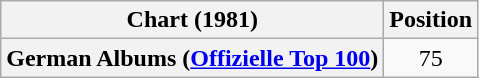<table class="wikitable plainrowheaders" style="text-align:center">
<tr>
<th scope="col">Chart (1981)</th>
<th scope="col">Position</th>
</tr>
<tr>
<th scope="row">German Albums (<a href='#'>Offizielle Top 100</a>)</th>
<td>75</td>
</tr>
</table>
